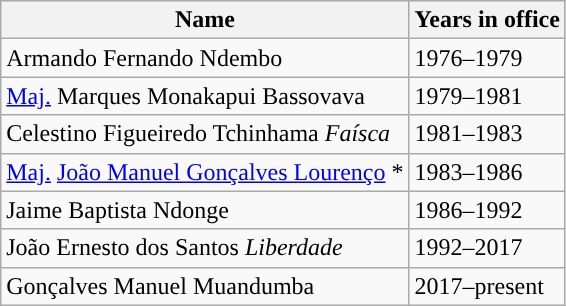<table class="wikitable sortable">
<tr>
<th>Name</th>
<th>Years in office</th>
</tr>
<tr>
<td>Armando Fernando Ndembo</td>
<td data-sort-value="04">1976–1979</td>
</tr>
<tr>
<td><a href='#'>Maj.</a> Marques Monakapui Bassovava</td>
<td data-sort-value="03">1979–1981</td>
</tr>
<tr>
<td>Celestino Figueiredo Tchinhama <em>Faísca</em></td>
<td data-sort-value="03">1981–1983</td>
</tr>
<tr>
<td><a href='#'>Maj.</a> <a href='#'>João Manuel Gonçalves Lourenço</a> *</td>
<td data-sort-value="04">1983–1986</td>
</tr>
<tr>
<td>Jaime Baptista Ndonge</td>
<td data-sort-value="07">1986–1992</td>
</tr>
<tr>
<td>João Ernesto dos Santos <em>Liberdade</em></td>
<td data-sort-value="26">1992–2017</td>
</tr>
<tr>
<td>Gonçalves Manuel Muandumba</td>
<td data-sort-value="03">2017–present</td>
</tr>
</table>
